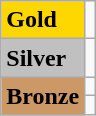<table class="wikitable">
<tr>
<td bgcolor="gold"><strong>Gold</strong></td>
<td></td>
</tr>
<tr>
<td bgcolor="silver"><strong>Silver</strong></td>
<td></td>
</tr>
<tr>
<td rowspan="2" bgcolor="#cc9966"><strong>Bronze</strong></td>
<td></td>
</tr>
<tr>
<td></td>
</tr>
</table>
